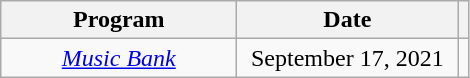<table class="wikitable" style="text-align:center;">
<tr>
<th width="150">Program</th>
<th width="140">Date</th>
<th class="unsortable"></th>
</tr>
<tr>
<td><em><a href='#'>Music Bank</a></em></td>
<td>September 17, 2021</td>
<td></td>
</tr>
</table>
